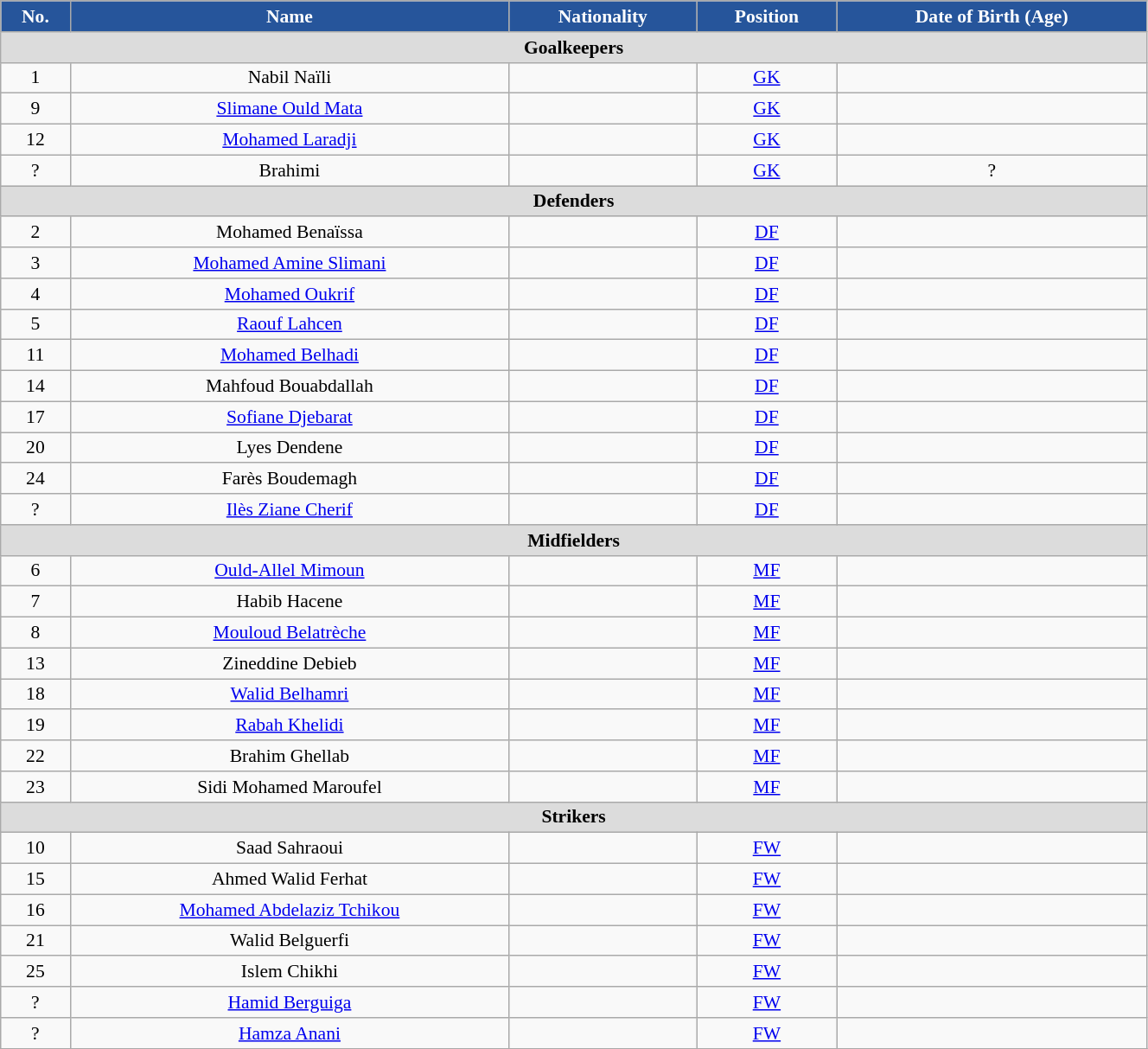<table class="wikitable" style="text-align: center; font-size:90%" width=70%>
<tr>
<th style="background: #26559B; color:white" align=right>No.</th>
<th style="background: #26559B; color:white" align=right>Name</th>
<th style="background: #26559B; color:white" align=right>Nationality</th>
<th style="background: #26559B; color:white" align=right>Position</th>
<th style="background: #26559B; color:white" align=right>Date of Birth (Age)</th>
</tr>
<tr>
<th colspan=5 style="background: #DCDCDC" align=right>Goalkeepers</th>
</tr>
<tr>
<td>1</td>
<td>Nabil Naïli</td>
<td></td>
<td><a href='#'>GK</a></td>
<td></td>
</tr>
<tr>
<td>9</td>
<td><a href='#'>Slimane Ould Mata</a></td>
<td></td>
<td><a href='#'>GK</a></td>
<td></td>
</tr>
<tr>
<td>12</td>
<td><a href='#'>Mohamed Laradji</a></td>
<td></td>
<td><a href='#'>GK</a></td>
<td></td>
</tr>
<tr>
<td>?</td>
<td>Brahimi</td>
<td></td>
<td><a href='#'>GK</a></td>
<td>?</td>
</tr>
<tr>
<th colspan=5 style="background: #DCDCDC" align=right>Defenders</th>
</tr>
<tr>
<td>2</td>
<td>Mohamed Benaïssa</td>
<td></td>
<td><a href='#'>DF</a></td>
<td></td>
</tr>
<tr>
<td>3</td>
<td><a href='#'>Mohamed Amine Slimani</a></td>
<td></td>
<td><a href='#'>DF</a></td>
<td></td>
</tr>
<tr>
<td>4</td>
<td><a href='#'>Mohamed Oukrif</a></td>
<td></td>
<td><a href='#'>DF</a></td>
<td></td>
</tr>
<tr>
<td>5</td>
<td><a href='#'>Raouf Lahcen</a></td>
<td></td>
<td><a href='#'>DF</a></td>
<td></td>
</tr>
<tr>
<td>11</td>
<td><a href='#'>Mohamed Belhadi</a></td>
<td></td>
<td><a href='#'>DF</a></td>
<td></td>
</tr>
<tr>
<td>14</td>
<td>Mahfoud Bouabdallah</td>
<td></td>
<td><a href='#'>DF</a></td>
<td></td>
</tr>
<tr>
<td>17</td>
<td><a href='#'>Sofiane Djebarat</a></td>
<td></td>
<td><a href='#'>DF</a></td>
<td></td>
</tr>
<tr>
<td>20</td>
<td>Lyes Dendene</td>
<td></td>
<td><a href='#'>DF</a></td>
<td></td>
</tr>
<tr>
<td>24</td>
<td>Farès Boudemagh</td>
<td></td>
<td><a href='#'>DF</a></td>
<td></td>
</tr>
<tr>
<td>?</td>
<td><a href='#'>Ilès Ziane Cherif</a></td>
<td></td>
<td><a href='#'>DF</a></td>
<td></td>
</tr>
<tr>
<th colspan=5 style="background: #DCDCDC" align=right>Midfielders</th>
</tr>
<tr>
<td>6</td>
<td><a href='#'>Ould-Allel Mimoun</a></td>
<td></td>
<td><a href='#'>MF</a></td>
<td></td>
</tr>
<tr>
<td>7</td>
<td>Habib Hacene</td>
<td></td>
<td><a href='#'>MF</a></td>
<td></td>
</tr>
<tr>
<td>8</td>
<td><a href='#'>Mouloud Belatrèche</a></td>
<td></td>
<td><a href='#'>MF</a></td>
<td></td>
</tr>
<tr>
<td>13</td>
<td>Zineddine Debieb</td>
<td></td>
<td><a href='#'>MF</a></td>
<td></td>
</tr>
<tr>
<td>18</td>
<td><a href='#'>Walid Belhamri</a></td>
<td></td>
<td><a href='#'>MF</a></td>
<td></td>
</tr>
<tr>
<td>19</td>
<td><a href='#'>Rabah Khelidi</a></td>
<td></td>
<td><a href='#'>MF</a></td>
<td></td>
</tr>
<tr>
<td>22</td>
<td>Brahim Ghellab</td>
<td></td>
<td><a href='#'>MF</a></td>
<td></td>
</tr>
<tr>
<td>23</td>
<td>Sidi Mohamed Maroufel</td>
<td></td>
<td><a href='#'>MF</a></td>
<td></td>
</tr>
<tr>
<th colspan=5 style="background: #DCDCDC" align=right>Strikers</th>
</tr>
<tr>
<td>10</td>
<td>Saad Sahraoui</td>
<td></td>
<td><a href='#'>FW</a></td>
<td></td>
</tr>
<tr>
<td>15</td>
<td>Ahmed Walid Ferhat</td>
<td></td>
<td><a href='#'>FW</a></td>
<td></td>
</tr>
<tr>
<td>16</td>
<td><a href='#'>Mohamed Abdelaziz Tchikou</a></td>
<td></td>
<td><a href='#'>FW</a></td>
<td></td>
</tr>
<tr>
<td>21</td>
<td>Walid Belguerfi</td>
<td></td>
<td><a href='#'>FW</a></td>
<td></td>
</tr>
<tr>
<td>25</td>
<td>Islem Chikhi</td>
<td></td>
<td><a href='#'>FW</a></td>
<td></td>
</tr>
<tr>
<td>?</td>
<td><a href='#'>Hamid Berguiga</a></td>
<td></td>
<td><a href='#'>FW</a></td>
<td></td>
</tr>
<tr>
<td>?</td>
<td><a href='#'>Hamza Anani</a></td>
<td></td>
<td><a href='#'>FW</a></td>
<td></td>
</tr>
<tr>
</tr>
</table>
